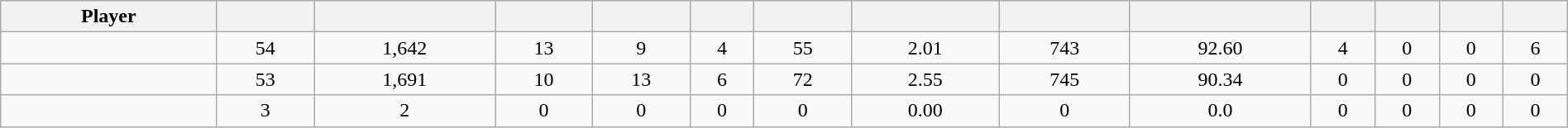<table class="wikitable sortable" style="width:100%; text-align:center;">
<tr style="text-align:center; background:#ddd;">
<th>Player</th>
<th></th>
<th></th>
<th></th>
<th></th>
<th></th>
<th></th>
<th></th>
<th></th>
<th></th>
<th></th>
<th></th>
<th></th>
<th></th>
</tr>
<tr>
<td style=white-space:nowrap></td>
<td>54</td>
<td>1,642</td>
<td>13</td>
<td>9</td>
<td>4</td>
<td>55</td>
<td>2.01</td>
<td>743</td>
<td>92.60</td>
<td>4</td>
<td>0</td>
<td>0</td>
<td>6</td>
</tr>
<tr>
<td style=white-space:nowrap></td>
<td>53</td>
<td>1,691</td>
<td>10</td>
<td>13</td>
<td>6</td>
<td>72</td>
<td>2.55</td>
<td>745</td>
<td>90.34</td>
<td>0</td>
<td>0</td>
<td>0</td>
<td>0</td>
</tr>
<tr>
<td style=white-space:nowrap></td>
<td>3</td>
<td>2</td>
<td>0</td>
<td>0</td>
<td>0</td>
<td>0</td>
<td>0.00</td>
<td>0</td>
<td>0.0</td>
<td>0</td>
<td>0</td>
<td>0</td>
<td>0</td>
</tr>
</table>
